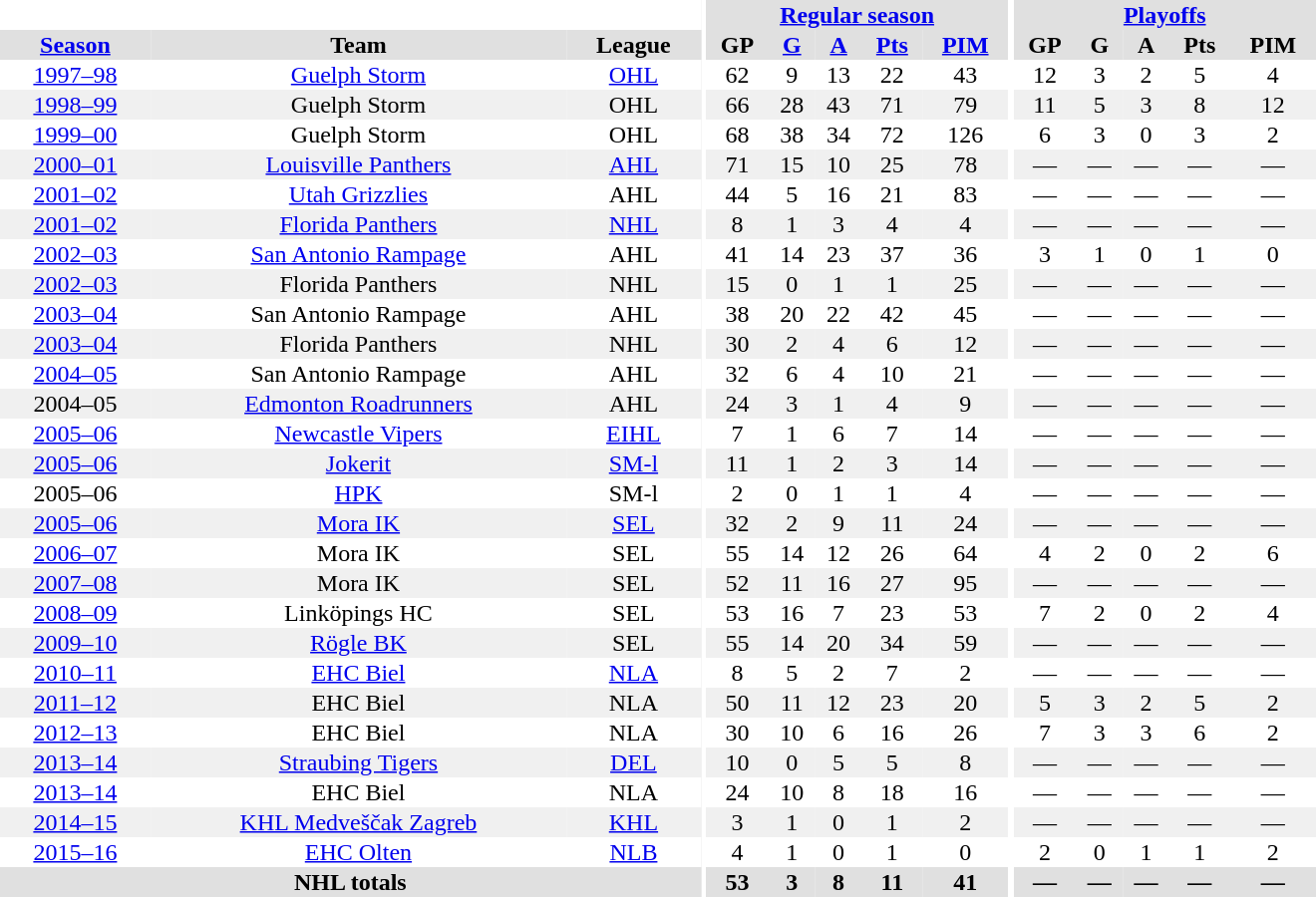<table border="0" cellpadding="1" cellspacing="0" style="text-align:center; width:55em">
<tr bgcolor="#e0e0e0">
<th colspan="3" bgcolor="#ffffff"></th>
<th rowspan="99" bgcolor="#ffffff"></th>
<th colspan="5"><a href='#'>Regular season</a></th>
<th rowspan="99" bgcolor="#ffffff"></th>
<th colspan="5"><a href='#'>Playoffs</a></th>
</tr>
<tr bgcolor="#e0e0e0">
<th><a href='#'>Season</a></th>
<th>Team</th>
<th>League</th>
<th>GP</th>
<th><a href='#'>G</a></th>
<th><a href='#'>A</a></th>
<th><a href='#'>Pts</a></th>
<th><a href='#'>PIM</a></th>
<th>GP</th>
<th>G</th>
<th>A</th>
<th>Pts</th>
<th>PIM</th>
</tr>
<tr align="center">
<td><a href='#'>1997–98</a></td>
<td><a href='#'>Guelph Storm</a></td>
<td><a href='#'>OHL</a></td>
<td>62</td>
<td>9</td>
<td>13</td>
<td>22</td>
<td>43</td>
<td>12</td>
<td>3</td>
<td>2</td>
<td>5</td>
<td>4</td>
</tr>
<tr align="center" bgcolor="#f0f0f0">
<td><a href='#'>1998–99</a></td>
<td>Guelph Storm</td>
<td>OHL</td>
<td>66</td>
<td>28</td>
<td>43</td>
<td>71</td>
<td>79</td>
<td>11</td>
<td>5</td>
<td>3</td>
<td>8</td>
<td>12</td>
</tr>
<tr align="center">
<td><a href='#'>1999–00</a></td>
<td>Guelph Storm</td>
<td>OHL</td>
<td>68</td>
<td>38</td>
<td>34</td>
<td>72</td>
<td>126</td>
<td>6</td>
<td>3</td>
<td>0</td>
<td>3</td>
<td>2</td>
</tr>
<tr align="center" bgcolor="#f0f0f0">
<td><a href='#'>2000–01</a></td>
<td><a href='#'>Louisville Panthers</a></td>
<td><a href='#'>AHL</a></td>
<td>71</td>
<td>15</td>
<td>10</td>
<td>25</td>
<td>78</td>
<td>—</td>
<td>—</td>
<td>—</td>
<td>—</td>
<td>—</td>
</tr>
<tr align="center">
<td><a href='#'>2001–02</a></td>
<td><a href='#'>Utah Grizzlies</a></td>
<td>AHL</td>
<td>44</td>
<td>5</td>
<td>16</td>
<td>21</td>
<td>83</td>
<td>—</td>
<td>—</td>
<td>—</td>
<td>—</td>
<td>—</td>
</tr>
<tr align="center" bgcolor="#f0f0f0">
<td><a href='#'>2001–02</a></td>
<td><a href='#'>Florida Panthers</a></td>
<td><a href='#'>NHL</a></td>
<td>8</td>
<td>1</td>
<td>3</td>
<td>4</td>
<td>4</td>
<td>—</td>
<td>—</td>
<td>—</td>
<td>—</td>
<td>—</td>
</tr>
<tr align="center">
<td><a href='#'>2002–03</a></td>
<td><a href='#'>San Antonio Rampage</a></td>
<td>AHL</td>
<td>41</td>
<td>14</td>
<td>23</td>
<td>37</td>
<td>36</td>
<td>3</td>
<td>1</td>
<td>0</td>
<td>1</td>
<td>0</td>
</tr>
<tr align="center" bgcolor="#f0f0f0">
<td><a href='#'>2002–03</a></td>
<td>Florida Panthers</td>
<td>NHL</td>
<td>15</td>
<td>0</td>
<td>1</td>
<td>1</td>
<td>25</td>
<td>—</td>
<td>—</td>
<td>—</td>
<td>—</td>
<td>—</td>
</tr>
<tr align="center">
<td><a href='#'>2003–04</a></td>
<td>San Antonio Rampage</td>
<td>AHL</td>
<td>38</td>
<td>20</td>
<td>22</td>
<td>42</td>
<td>45</td>
<td>—</td>
<td>—</td>
<td>—</td>
<td>—</td>
<td>—</td>
</tr>
<tr align="center" bgcolor="#f0f0f0">
<td><a href='#'>2003–04</a></td>
<td>Florida Panthers</td>
<td>NHL</td>
<td>30</td>
<td>2</td>
<td>4</td>
<td>6</td>
<td>12</td>
<td>—</td>
<td>—</td>
<td>—</td>
<td>—</td>
<td>—</td>
</tr>
<tr align="center">
<td><a href='#'>2004–05</a></td>
<td>San Antonio Rampage</td>
<td>AHL</td>
<td>32</td>
<td>6</td>
<td>4</td>
<td>10</td>
<td>21</td>
<td>—</td>
<td>—</td>
<td>—</td>
<td>—</td>
<td>—</td>
</tr>
<tr align="center" bgcolor="#f0f0f0">
<td>2004–05</td>
<td><a href='#'>Edmonton Roadrunners</a></td>
<td>AHL</td>
<td>24</td>
<td>3</td>
<td>1</td>
<td>4</td>
<td>9</td>
<td>—</td>
<td>—</td>
<td>—</td>
<td>—</td>
<td>—</td>
</tr>
<tr align="center">
<td><a href='#'>2005–06</a></td>
<td><a href='#'>Newcastle Vipers</a></td>
<td><a href='#'>EIHL</a></td>
<td>7</td>
<td>1</td>
<td>6</td>
<td>7</td>
<td>14</td>
<td>—</td>
<td>—</td>
<td>—</td>
<td>—</td>
<td>—</td>
</tr>
<tr align="center" bgcolor="#f0f0f0">
<td><a href='#'>2005–06</a></td>
<td><a href='#'>Jokerit</a></td>
<td><a href='#'>SM-l</a></td>
<td>11</td>
<td>1</td>
<td>2</td>
<td>3</td>
<td>14</td>
<td>—</td>
<td>—</td>
<td>—</td>
<td>—</td>
<td>—</td>
</tr>
<tr align="center">
<td>2005–06</td>
<td><a href='#'>HPK</a></td>
<td>SM-l</td>
<td>2</td>
<td>0</td>
<td>1</td>
<td>1</td>
<td>4</td>
<td>—</td>
<td>—</td>
<td>—</td>
<td>—</td>
<td>—</td>
</tr>
<tr align="center" bgcolor="#f0f0f0">
<td><a href='#'>2005–06</a></td>
<td><a href='#'>Mora IK</a></td>
<td><a href='#'>SEL</a></td>
<td>32</td>
<td>2</td>
<td>9</td>
<td>11</td>
<td>24</td>
<td>—</td>
<td>—</td>
<td>—</td>
<td>—</td>
<td>—</td>
</tr>
<tr align="center">
<td><a href='#'>2006–07</a></td>
<td>Mora IK</td>
<td>SEL</td>
<td>55</td>
<td>14</td>
<td>12</td>
<td>26</td>
<td>64</td>
<td>4</td>
<td>2</td>
<td>0</td>
<td>2</td>
<td>6</td>
</tr>
<tr align="center" bgcolor="#f0f0f0">
<td><a href='#'>2007–08</a></td>
<td>Mora IK</td>
<td>SEL</td>
<td>52</td>
<td>11</td>
<td>16</td>
<td>27</td>
<td>95</td>
<td>—</td>
<td>—</td>
<td>—</td>
<td>—</td>
<td>—</td>
</tr>
<tr align="center">
<td><a href='#'>2008–09</a></td>
<td>Linköpings HC</td>
<td>SEL</td>
<td>53</td>
<td>16</td>
<td>7</td>
<td>23</td>
<td>53</td>
<td>7</td>
<td>2</td>
<td>0</td>
<td>2</td>
<td>4</td>
</tr>
<tr align="center" bgcolor="#f0f0f0">
<td><a href='#'>2009–10</a></td>
<td><a href='#'>Rögle BK</a></td>
<td>SEL</td>
<td>55</td>
<td>14</td>
<td>20</td>
<td>34</td>
<td>59</td>
<td>—</td>
<td>—</td>
<td>—</td>
<td>—</td>
<td>—</td>
</tr>
<tr align="center">
<td><a href='#'>2010–11</a></td>
<td><a href='#'>EHC Biel</a></td>
<td><a href='#'>NLA</a></td>
<td>8</td>
<td>5</td>
<td>2</td>
<td>7</td>
<td>2</td>
<td>—</td>
<td>—</td>
<td>—</td>
<td>—</td>
<td>—</td>
</tr>
<tr align="center" bgcolor="#f0f0f0">
<td><a href='#'>2011–12</a></td>
<td>EHC Biel</td>
<td>NLA</td>
<td>50</td>
<td>11</td>
<td>12</td>
<td>23</td>
<td>20</td>
<td>5</td>
<td>3</td>
<td>2</td>
<td>5</td>
<td>2</td>
</tr>
<tr align="center">
<td><a href='#'>2012–13</a></td>
<td>EHC Biel</td>
<td>NLA</td>
<td>30</td>
<td>10</td>
<td>6</td>
<td>16</td>
<td>26</td>
<td>7</td>
<td>3</td>
<td>3</td>
<td>6</td>
<td>2</td>
</tr>
<tr align="center" bgcolor="#f0f0f0">
<td><a href='#'>2013–14</a></td>
<td><a href='#'>Straubing Tigers</a></td>
<td><a href='#'>DEL</a></td>
<td>10</td>
<td>0</td>
<td>5</td>
<td>5</td>
<td>8</td>
<td>—</td>
<td>—</td>
<td>—</td>
<td>—</td>
<td>—</td>
</tr>
<tr align="center">
<td><a href='#'>2013–14</a></td>
<td>EHC Biel</td>
<td>NLA</td>
<td>24</td>
<td>10</td>
<td>8</td>
<td>18</td>
<td>16</td>
<td>—</td>
<td>—</td>
<td>—</td>
<td>—</td>
<td>—</td>
</tr>
<tr align="center" bgcolor="#f0f0f0">
<td><a href='#'>2014–15</a></td>
<td><a href='#'>KHL Medveščak Zagreb</a></td>
<td><a href='#'>KHL</a></td>
<td>3</td>
<td>1</td>
<td>0</td>
<td>1</td>
<td>2</td>
<td>—</td>
<td>—</td>
<td>—</td>
<td>—</td>
<td>—</td>
</tr>
<tr align="center">
<td><a href='#'>2015–16</a></td>
<td><a href='#'>EHC Olten</a></td>
<td><a href='#'>NLB</a></td>
<td>4</td>
<td>1</td>
<td>0</td>
<td>1</td>
<td>0</td>
<td>2</td>
<td>0</td>
<td>1</td>
<td>1</td>
<td>2</td>
</tr>
<tr align="center" bgcolor="#e0e0e0">
<th colspan="3">NHL totals</th>
<th>53</th>
<th>3</th>
<th>8</th>
<th>11</th>
<th>41</th>
<th>—</th>
<th>—</th>
<th>—</th>
<th>—</th>
<th>—</th>
</tr>
</table>
